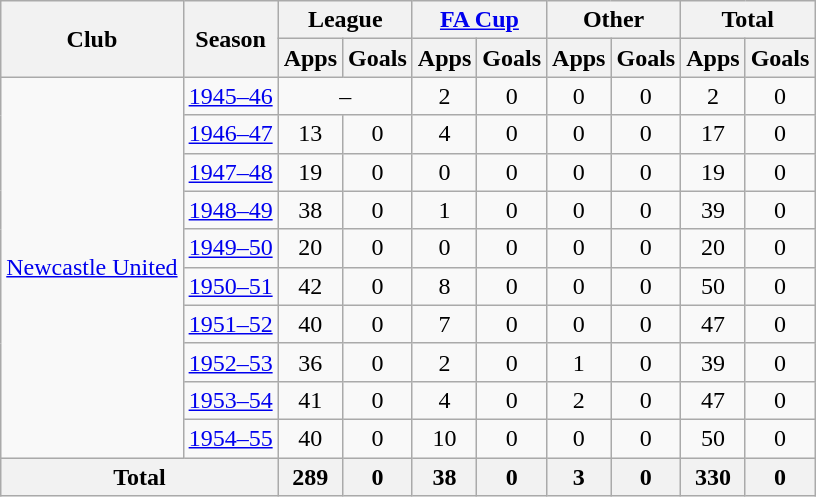<table class="wikitable" style="text-align:center">
<tr>
<th rowspan="2">Club</th>
<th rowspan="2">Season</th>
<th colspan="2">League</th>
<th colspan="2"><a href='#'>FA Cup</a></th>
<th colspan="2">Other</th>
<th colspan="2">Total</th>
</tr>
<tr>
<th>Apps</th>
<th>Goals</th>
<th>Apps</th>
<th>Goals</th>
<th>Apps</th>
<th>Goals</th>
<th>Apps</th>
<th>Goals</th>
</tr>
<tr>
<td rowspan="10"><a href='#'>Newcastle United</a></td>
<td><a href='#'>1945–46</a></td>
<td colspan="2">–</td>
<td>2</td>
<td>0</td>
<td>0</td>
<td>0</td>
<td>2</td>
<td>0</td>
</tr>
<tr>
<td><a href='#'>1946–47</a></td>
<td>13</td>
<td>0</td>
<td>4</td>
<td>0</td>
<td>0</td>
<td>0</td>
<td>17</td>
<td>0</td>
</tr>
<tr>
<td><a href='#'>1947–48</a></td>
<td>19</td>
<td>0</td>
<td>0</td>
<td>0</td>
<td>0</td>
<td>0</td>
<td>19</td>
<td>0</td>
</tr>
<tr>
<td><a href='#'>1948–49</a></td>
<td>38</td>
<td>0</td>
<td>1</td>
<td>0</td>
<td>0</td>
<td>0</td>
<td>39</td>
<td>0</td>
</tr>
<tr>
<td><a href='#'>1949–50</a></td>
<td>20</td>
<td>0</td>
<td>0</td>
<td>0</td>
<td>0</td>
<td>0</td>
<td>20</td>
<td>0</td>
</tr>
<tr>
<td><a href='#'>1950–51</a></td>
<td>42</td>
<td>0</td>
<td>8</td>
<td>0</td>
<td>0</td>
<td>0</td>
<td>50</td>
<td>0</td>
</tr>
<tr>
<td><a href='#'>1951–52</a></td>
<td>40</td>
<td>0</td>
<td>7</td>
<td>0</td>
<td>0</td>
<td>0</td>
<td>47</td>
<td>0</td>
</tr>
<tr>
<td><a href='#'>1952–53</a></td>
<td>36</td>
<td>0</td>
<td>2</td>
<td>0</td>
<td>1</td>
<td>0</td>
<td>39</td>
<td>0</td>
</tr>
<tr>
<td><a href='#'>1953–54</a></td>
<td>41</td>
<td>0</td>
<td>4</td>
<td>0</td>
<td>2</td>
<td>0</td>
<td>47</td>
<td>0</td>
</tr>
<tr>
<td><a href='#'>1954–55</a></td>
<td>40</td>
<td>0</td>
<td>10</td>
<td>0</td>
<td>0</td>
<td>0</td>
<td>50</td>
<td>0</td>
</tr>
<tr>
<th colspan="2">Total</th>
<th>289</th>
<th>0</th>
<th>38</th>
<th>0</th>
<th>3</th>
<th>0</th>
<th>330</th>
<th>0</th>
</tr>
</table>
